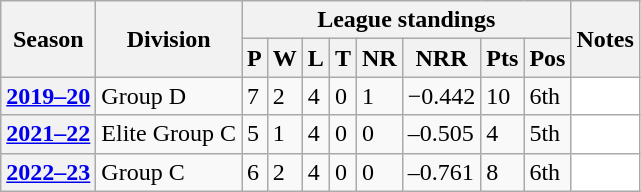<table class="wikitable sortable">
<tr>
<th scope="col" rowspan="2">Season</th>
<th scope="col" rowspan="2">Division</th>
<th scope="col" colspan="8">League standings</th>
<th scope="col" rowspan="2">Notes</th>
</tr>
<tr>
<th scope="col">P</th>
<th scope="col">W</th>
<th scope="col">L</th>
<th scope="col">T</th>
<th scope="col">NR</th>
<th scope="col">NRR</th>
<th scope="col">Pts</th>
<th scope="col">Pos</th>
</tr>
<tr>
<th scope="row"><a href='#'>2019–20</a></th>
<td>Group D</td>
<td>7</td>
<td>2</td>
<td>4</td>
<td>0</td>
<td>1</td>
<td>−0.442</td>
<td>10</td>
<td>6th</td>
<td style="background: white;"></td>
</tr>
<tr>
<th scope="row"><a href='#'>2021–22</a></th>
<td>Elite Group C</td>
<td>5</td>
<td>1</td>
<td>4</td>
<td>0</td>
<td>0</td>
<td>–0.505</td>
<td>4</td>
<td>5th</td>
<td style="background: white;"></td>
</tr>
<tr>
<th scope="row"><a href='#'>2022–23</a></th>
<td>Group C</td>
<td>6</td>
<td>2</td>
<td>4</td>
<td>0</td>
<td>0</td>
<td>–0.761</td>
<td>8</td>
<td>6th</td>
<td style="background: white;"></td>
</tr>
</table>
